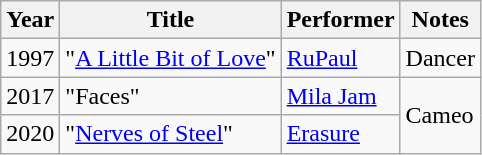<table class="wikitable sortable">
<tr>
<th>Year</th>
<th>Title</th>
<th>Performer</th>
<th class="unsortable">Notes</th>
</tr>
<tr>
<td>1997</td>
<td>"<a href='#'>A Little Bit of Love</a>"</td>
<td><a href='#'>RuPaul</a></td>
<td>Dancer</td>
</tr>
<tr>
<td>2017</td>
<td>"Faces" </td>
<td><a href='#'>Mila Jam</a></td>
<td rowspan="2">Cameo</td>
</tr>
<tr>
<td>2020</td>
<td>"<a href='#'>Nerves of Steel</a>"</td>
<td><a href='#'>Erasure</a></td>
</tr>
</table>
